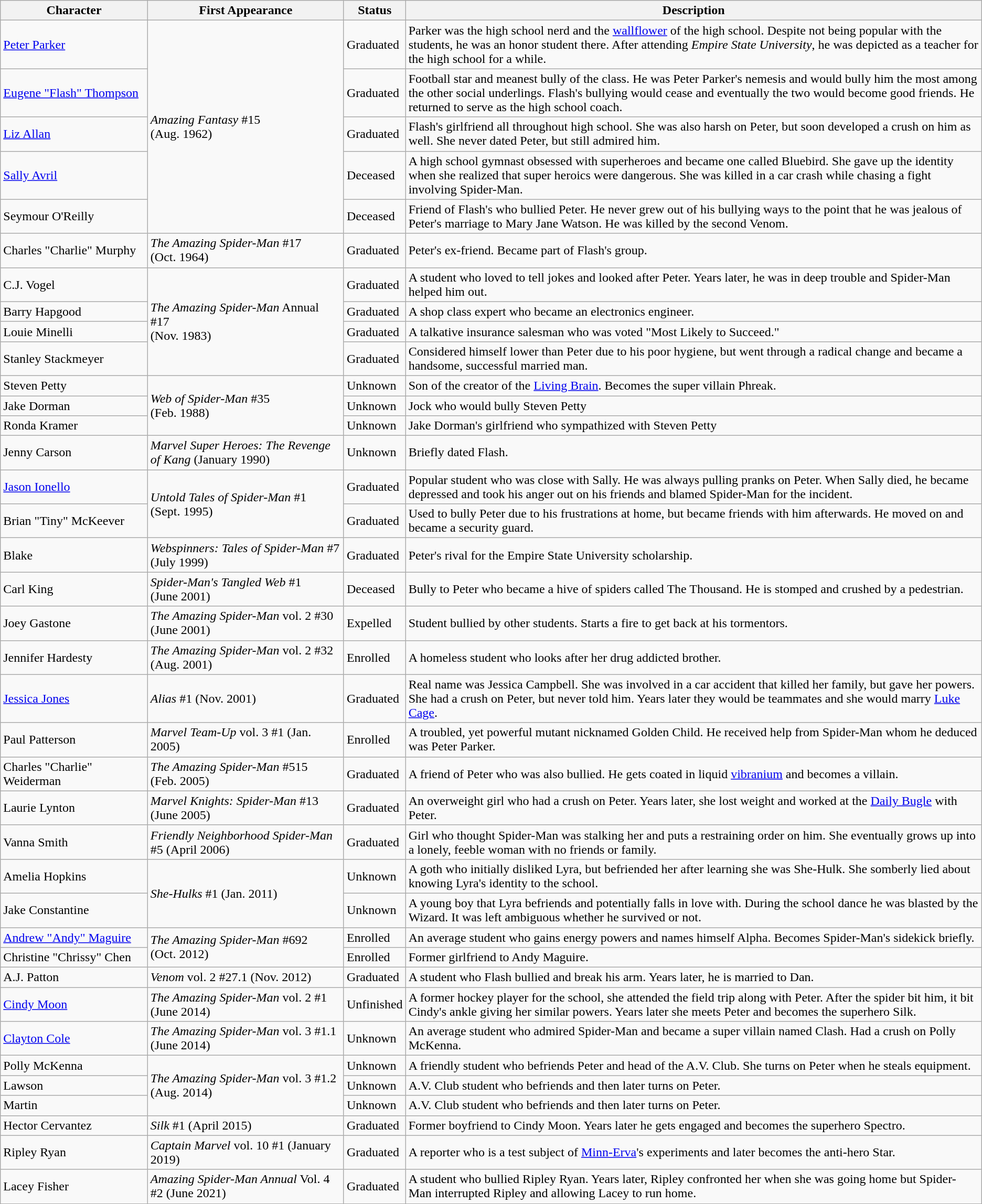<table class = "wikitable sortable">
<tr>
<th width=15%>Character</th>
<th width=20%>First Appearance</th>
<th>Status</th>
<th>Description</th>
</tr>
<tr>
<td><a href='#'>Peter Parker</a></td>
<td rowspan="5"><em>Amazing Fantasy</em> #15<br> (Aug. 1962)</td>
<td>Graduated</td>
<td>Parker was the high school nerd and the <a href='#'>wallflower</a> of the high school. Despite not being popular with the students, he was an honor student there. After attending <em>Empire State University</em>, he was depicted as a teacher for the high school for a while.</td>
</tr>
<tr>
<td><a href='#'>Eugene "Flash" Thompson</a></td>
<td>Graduated</td>
<td>Football star and meanest bully of the class. He was Peter Parker's nemesis and would bully him the most among the other social underlings. Flash's bullying would cease and eventually the two would become good friends. He returned to serve as the high school coach.</td>
</tr>
<tr>
<td><a href='#'>Liz Allan</a></td>
<td>Graduated</td>
<td>Flash's girlfriend all throughout high school. She was also harsh on Peter, but soon developed a crush on him as well. She never dated Peter, but still admired him.</td>
</tr>
<tr>
<td><a href='#'>Sally Avril</a></td>
<td>Deceased</td>
<td>A high school gymnast obsessed with superheroes and became one called Bluebird. She gave up the identity when she realized that super heroics were dangerous. She was killed in a car crash while chasing a fight involving Spider-Man.</td>
</tr>
<tr>
<td>Seymour O'Reilly</td>
<td>Deceased</td>
<td>Friend of Flash's who bullied Peter. He never grew out of his bullying ways to the point that he was jealous of Peter's marriage to Mary Jane Watson. He was killed by the second Venom.</td>
</tr>
<tr>
<td>Charles "Charlie" Murphy</td>
<td><em>The Amazing Spider-Man</em> #17<br> (Oct. 1964)</td>
<td>Graduated</td>
<td>Peter's ex-friend. Became part of Flash's group.</td>
</tr>
<tr>
<td>C.J. Vogel</td>
<td rowspan="4"><em>The Amazing Spider-Man</em> Annual #17<br> (Nov. 1983)</td>
<td>Graduated</td>
<td>A student who loved to tell jokes and looked after Peter. Years later, he was in deep trouble and Spider-Man helped him out.</td>
</tr>
<tr>
<td>Barry Hapgood</td>
<td>Graduated</td>
<td>A shop class expert who became an electronics engineer.</td>
</tr>
<tr>
<td>Louie Minelli</td>
<td>Graduated</td>
<td>A talkative insurance salesman who was voted "Most Likely to Succeed."</td>
</tr>
<tr>
<td>Stanley Stackmeyer</td>
<td>Graduated</td>
<td>Considered himself lower than Peter due to his poor hygiene, but went through a radical change and became a handsome, successful married man.</td>
</tr>
<tr>
<td>Steven Petty</td>
<td rowspan="3"><em>Web of Spider-Man</em> #35<br> (Feb. 1988)</td>
<td>Unknown</td>
<td>Son of the creator of the <a href='#'>Living Brain</a>. Becomes the super villain Phreak.</td>
</tr>
<tr>
<td>Jake Dorman</td>
<td>Unknown</td>
<td>Jock who would bully Steven Petty</td>
</tr>
<tr>
<td>Ronda Kramer</td>
<td>Unknown</td>
<td>Jake Dorman's girlfriend who sympathized with Steven Petty</td>
</tr>
<tr>
<td>Jenny Carson</td>
<td><em>Marvel Super Heroes: The Revenge of Kang</em> (January 1990)</td>
<td>Unknown</td>
<td>Briefly dated Flash.</td>
</tr>
<tr>
<td><a href='#'>Jason Ionello</a></td>
<td rowspan="2"><em>Untold Tales of Spider-Man</em> #1<br> (Sept. 1995)</td>
<td>Graduated</td>
<td>Popular student who was close with Sally. He was always pulling pranks on Peter. When Sally died, he became depressed and took his anger out on his friends and blamed Spider-Man for the incident.</td>
</tr>
<tr>
<td>Brian "Tiny" McKeever</td>
<td>Graduated</td>
<td>Used to bully Peter due to his frustrations at home, but became friends with him afterwards. He moved on and became a security guard.</td>
</tr>
<tr>
<td>Blake</td>
<td><em>Webspinners: Tales of Spider-Man</em> #7 (July 1999)</td>
<td>Graduated</td>
<td>Peter's rival for the Empire State University scholarship.</td>
</tr>
<tr>
<td>Carl King</td>
<td><em>Spider-Man's Tangled Web</em> #1<br> (June 2001)</td>
<td>Deceased</td>
<td>Bully to Peter who became a hive of spiders called The Thousand. He is stomped and crushed by a pedestrian.</td>
</tr>
<tr>
<td>Joey Gastone</td>
<td><em>The Amazing Spider-Man</em> vol. 2 #30 (June 2001)</td>
<td>Expelled</td>
<td>Student bullied by other students. Starts a fire to get back at his tormentors.</td>
</tr>
<tr>
<td>Jennifer Hardesty</td>
<td><em>The Amazing Spider-Man</em> vol. 2 #32 (Aug. 2001)</td>
<td>Enrolled</td>
<td>A homeless student who looks after her drug addicted brother.</td>
</tr>
<tr>
<td><a href='#'>Jessica Jones</a></td>
<td><em>Alias</em> #1 (Nov. 2001)</td>
<td>Graduated</td>
<td>Real name was Jessica Campbell. She was involved in a car accident that killed her family, but gave her powers. She had a crush on Peter, but never told him. Years later they would be teammates and she would marry <a href='#'>Luke Cage</a>.</td>
</tr>
<tr>
<td>Paul Patterson</td>
<td><em>Marvel Team-Up</em> vol. 3 #1 (Jan. 2005)</td>
<td>Enrolled</td>
<td>A troubled, yet powerful mutant nicknamed Golden Child. He received help from Spider-Man whom he deduced was Peter Parker.</td>
</tr>
<tr>
<td>Charles "Charlie" Weiderman</td>
<td><em>The Amazing Spider-Man</em> #515<br> (Feb. 2005)</td>
<td>Graduated</td>
<td>A friend of Peter who was also bullied. He gets coated in liquid <a href='#'>vibranium</a> and becomes a villain.</td>
</tr>
<tr>
<td>Laurie Lynton</td>
<td><em>Marvel Knights: Spider-Man</em> #13<br> (June 2005)</td>
<td>Graduated</td>
<td>An overweight girl who had a crush on Peter. Years later, she lost weight and worked at the <a href='#'>Daily Bugle</a> with Peter.</td>
</tr>
<tr>
<td>Vanna Smith</td>
<td><em>Friendly Neighborhood Spider-Man</em> #5 (April 2006)</td>
<td>Graduated</td>
<td>Girl who thought Spider-Man was stalking her and puts a restraining order on him. She eventually grows up into a lonely, feeble woman with no friends or family.</td>
</tr>
<tr>
<td>Amelia Hopkins</td>
<td rowspan="2"><em>She-Hulks</em> #1 (Jan. 2011)</td>
<td>Unknown</td>
<td>A goth who initially disliked Lyra, but befriended her after learning she was She-Hulk. She somberly lied about knowing Lyra's identity to the school.</td>
</tr>
<tr>
<td>Jake Constantine</td>
<td>Unknown</td>
<td>A young boy that Lyra befriends and potentially falls in love with. During the school dance he was blasted by the Wizard. It was left ambiguous whether he survived or not.</td>
</tr>
<tr>
<td><a href='#'>Andrew "Andy" Maguire</a></td>
<td rowspan="2"><em>The Amazing Spider-Man</em> #692<br> (Oct. 2012)</td>
<td>Enrolled</td>
<td>An average student who gains energy powers and names himself Alpha. Becomes Spider-Man's sidekick briefly.</td>
</tr>
<tr>
<td>Christine "Chrissy" Chen</td>
<td>Enrolled</td>
<td>Former girlfriend to Andy Maguire.</td>
</tr>
<tr>
<td>A.J. Patton</td>
<td><em>Venom</em> vol. 2 #27.1 (Nov. 2012)</td>
<td>Graduated</td>
<td>A student who Flash bullied and break his arm. Years later, he is married to Dan.</td>
</tr>
<tr>
<td><a href='#'>Cindy Moon</a></td>
<td><em>The Amazing Spider-Man</em> vol. 2 #1 (June 2014)</td>
<td>Unfinished</td>
<td>A former hockey player for the school, she attended the field trip along with Peter. After the spider bit him, it bit Cindy's ankle giving her similar powers. Years later she meets Peter and becomes the superhero Silk.</td>
</tr>
<tr>
<td><a href='#'>Clayton Cole</a></td>
<td><em>The Amazing Spider-Man</em> vol. 3 #1.1<br> (June 2014)</td>
<td>Unknown</td>
<td>An average student who admired Spider-Man and became a super villain named Clash. Had a crush on Polly McKenna.</td>
</tr>
<tr>
<td>Polly McKenna</td>
<td rowspan="3"><em>The Amazing Spider-Man</em> vol. 3 #1.2<br> (Aug. 2014)</td>
<td>Unknown</td>
<td>A friendly student who befriends Peter and head of the A.V. Club. She turns on Peter when he steals equipment.</td>
</tr>
<tr>
<td>Lawson</td>
<td>Unknown</td>
<td>A.V. Club student who befriends and then later turns on Peter.</td>
</tr>
<tr>
<td>Martin</td>
<td>Unknown</td>
<td>A.V. Club student who befriends and then later turns on Peter.</td>
</tr>
<tr>
<td>Hector Cervantez</td>
<td><em>Silk</em> #1 (April 2015)</td>
<td>Graduated</td>
<td>Former boyfriend to Cindy Moon. Years later he gets engaged and becomes the superhero Spectro.</td>
</tr>
<tr>
<td>Ripley Ryan</td>
<td><em>Captain Marvel</em> vol. 10 #1 (January 2019)</td>
<td>Graduated</td>
<td>A reporter who is a test subject of <a href='#'>Minn-Erva</a>'s experiments and later becomes the anti-hero Star.</td>
</tr>
<tr>
<td>Lacey Fisher</td>
<td><em>Amazing Spider-Man Annual</em> Vol. 4 #2 (June 2021)</td>
<td>Graduated</td>
<td>A student who bullied Ripley Ryan. Years later, Ripley confronted her when she was going home but Spider-Man interrupted Ripley and allowing Lacey to run home.</td>
</tr>
</table>
